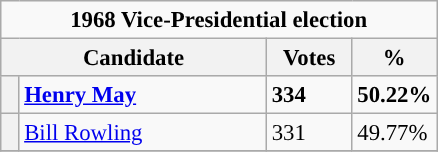<table class="wikitable" style="font-size: 95%;">
<tr>
<td colspan=4 style="text-align:center;"><strong>1968 Vice-Presidential election</strong></td>
</tr>
<tr style="background-color:#E9E9E9">
<th colspan="2" style="width: 170px">Candidate</th>
<th style="width: 50px">Votes</th>
<th style="width: 40px">%</th>
</tr>
<tr>
<th width=5 style="background-color: "></th>
<td><strong><a href='#'>Henry May</a></strong></td>
<td><strong>334</strong></td>
<td><strong>50.22%</strong></td>
</tr>
<tr>
<th style="background-color: "></th>
<td><a href='#'>Bill Rowling</a></td>
<td>331</td>
<td>49.77%</td>
</tr>
<tr>
</tr>
</table>
